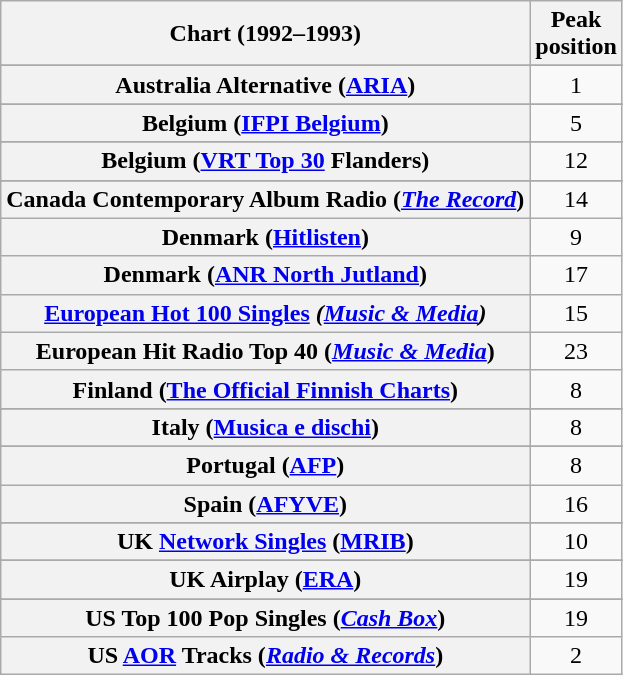<table class="wikitable sortable plainrowheaders">
<tr>
<th scope="col">Chart (1992–1993)</th>
<th scope="col">Peak<br>position</th>
</tr>
<tr>
</tr>
<tr>
<th scope="row">Australia Alternative (<a href='#'>ARIA</a>)</th>
<td style="text-align:center;">1</td>
</tr>
<tr>
</tr>
<tr>
<th scope="row">Belgium (<a href='#'>IFPI Belgium</a>)</th>
<td style="text-align:center;">5</td>
</tr>
<tr>
</tr>
<tr>
<th scope="row">Belgium (<a href='#'>VRT Top 30</a> Flanders)</th>
<td style="text-align:center;">12</td>
</tr>
<tr>
</tr>
<tr>
<th scope="row">Canada Contemporary Album Radio (<em><a href='#'>The Record</a></em>)</th>
<td style="text-align:center;">14</td>
</tr>
<tr>
<th scope="row">Denmark (<a href='#'>Hitlisten</a>)</th>
<td style="text-align:center;">9</td>
</tr>
<tr>
<th scope="row">Denmark (<a href='#'>ANR North Jutland</a>)</th>
<td style="text-align:center;">17</td>
</tr>
<tr>
<th scope="row"><a href='#'>European Hot 100 Singles</a> <em>(<a href='#'>Music & Media</a>)</em></th>
<td style="text-align:center;">15</td>
</tr>
<tr>
<th scope="row">European Hit Radio Top 40 (<em><a href='#'>Music & Media</a></em>)</th>
<td style="text-align:center;">23</td>
</tr>
<tr>
<th scope="row">Finland (<a href='#'>The Official Finnish Charts</a>)</th>
<td style="text-align:center;">8</td>
</tr>
<tr>
</tr>
<tr>
</tr>
<tr>
</tr>
<tr>
<th scope="row">Italy (<a href='#'>Musica e dischi</a>)</th>
<td style="text-align:center;">8</td>
</tr>
<tr>
</tr>
<tr>
</tr>
<tr>
</tr>
<tr>
<th scope="row">Portugal (<a href='#'>AFP</a>)</th>
<td style="text-align:center;">8</td>
</tr>
<tr>
<th scope="row">Spain (<a href='#'>AFYVE</a>)</th>
<td style="text-align:center;">16</td>
</tr>
<tr>
</tr>
<tr>
</tr>
<tr>
<th scope="row">UK <a href='#'>Network Singles</a> (<a href='#'>MRIB</a>)</th>
<td style="text-align:center;">10</td>
</tr>
<tr>
</tr>
<tr>
<th scope="row">UK Airplay (<a href='#'>ERA</a>)</th>
<td style="text-align:center;">19</td>
</tr>
<tr>
</tr>
<tr>
</tr>
<tr>
</tr>
<tr>
<th scope="row">US Top 100 Pop Singles (<em><a href='#'>Cash Box</a></em>)</th>
<td style="text-align:center;">19</td>
</tr>
<tr>
<th scope="row">US <a href='#'>AOR</a> Tracks (<em><a href='#'>Radio & Records</a></em>)</th>
<td style="text-align:center;">2</td>
</tr>
</table>
